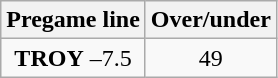<table class="wikitable">
<tr align="center">
<th style=>Pregame line</th>
<th style=>Over/under</th>
</tr>
<tr align="center">
<td><strong>TROY</strong> –7.5</td>
<td>49</td>
</tr>
</table>
